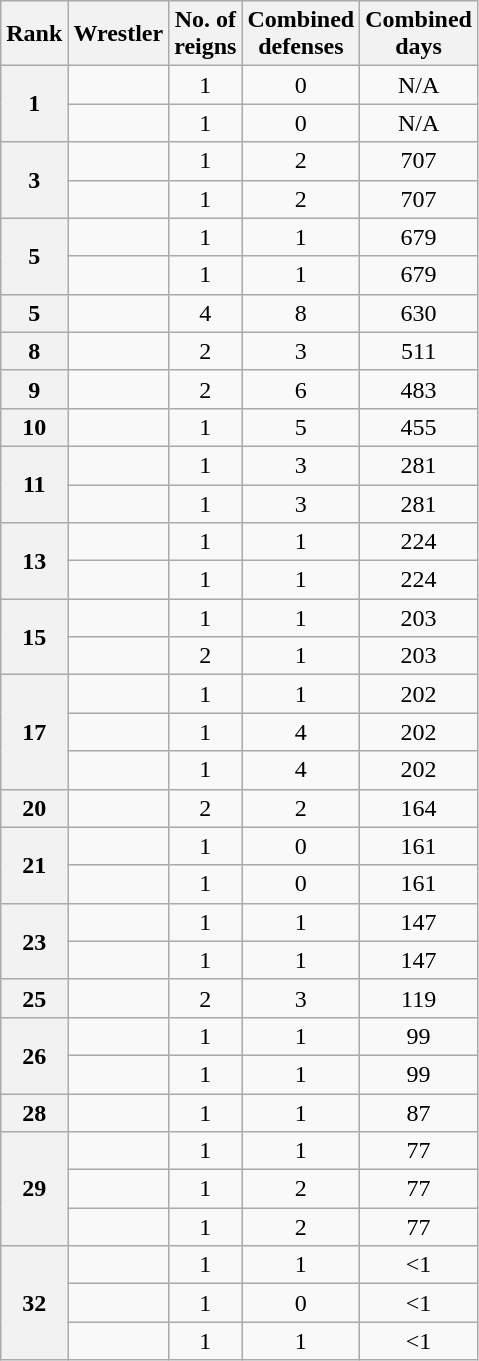<table class="wikitable sortable" style="text-align: center">
<tr>
<th>Rank</th>
<th>Wrestler</th>
<th>No. of<br>reigns</th>
<th>Combined<br>defenses</th>
<th>Combined<br>days</th>
</tr>
<tr>
<th rowspan=2>1</th>
<td></td>
<td>1</td>
<td>0</td>
<td>N/A</td>
</tr>
<tr>
<td></td>
<td>1</td>
<td>0</td>
<td>N/A</td>
</tr>
<tr>
<th rowspan=2>3</th>
<td></td>
<td>1</td>
<td>2</td>
<td>707</td>
</tr>
<tr>
<td></td>
<td>1</td>
<td>2</td>
<td>707</td>
</tr>
<tr>
<th rowspan=2>5</th>
<td></td>
<td>1</td>
<td>1</td>
<td>679</td>
</tr>
<tr>
<td></td>
<td>1</td>
<td>1</td>
<td>679</td>
</tr>
<tr>
<th>5</th>
<td></td>
<td>4</td>
<td>8</td>
<td>630</td>
</tr>
<tr>
<th>8</th>
<td></td>
<td>2</td>
<td>3</td>
<td>511</td>
</tr>
<tr>
<th>9</th>
<td></td>
<td>2</td>
<td>6</td>
<td>483</td>
</tr>
<tr>
<th>10</th>
<td></td>
<td>1</td>
<td>5</td>
<td>455</td>
</tr>
<tr>
<th rowspan=2>11</th>
<td></td>
<td>1</td>
<td>3</td>
<td>281</td>
</tr>
<tr>
<td></td>
<td>1</td>
<td>3</td>
<td>281</td>
</tr>
<tr>
<th rowspan=2>13</th>
<td></td>
<td>1</td>
<td>1</td>
<td>224</td>
</tr>
<tr>
<td></td>
<td>1</td>
<td>1</td>
<td>224</td>
</tr>
<tr>
<th rowspan=2>15</th>
<td></td>
<td>1</td>
<td>1</td>
<td>203</td>
</tr>
<tr>
<td></td>
<td>2</td>
<td>1</td>
<td>203</td>
</tr>
<tr>
<th rowspan=3>17</th>
<td></td>
<td>1</td>
<td>1</td>
<td>202</td>
</tr>
<tr>
<td></td>
<td>1</td>
<td>4</td>
<td>202</td>
</tr>
<tr>
<td></td>
<td>1</td>
<td>4</td>
<td>202</td>
</tr>
<tr>
<th>20</th>
<td></td>
<td>2</td>
<td>2</td>
<td>164</td>
</tr>
<tr>
<th rowspan=2>21</th>
<td></td>
<td>1</td>
<td>0</td>
<td>161</td>
</tr>
<tr>
<td></td>
<td>1</td>
<td>0</td>
<td>161</td>
</tr>
<tr>
<th rowspan=2>23</th>
<td></td>
<td>1</td>
<td>1</td>
<td>147</td>
</tr>
<tr>
<td></td>
<td>1</td>
<td>1</td>
<td>147</td>
</tr>
<tr>
<th>25</th>
<td></td>
<td>2</td>
<td>3</td>
<td>119</td>
</tr>
<tr>
<th rowspan=2>26</th>
<td></td>
<td>1</td>
<td>1</td>
<td>99</td>
</tr>
<tr>
<td></td>
<td>1</td>
<td>1</td>
<td>99</td>
</tr>
<tr>
<th>28</th>
<td></td>
<td>1</td>
<td>1</td>
<td>87</td>
</tr>
<tr>
<th rowspan=3>29</th>
<td></td>
<td>1</td>
<td>1</td>
<td>77</td>
</tr>
<tr>
<td></td>
<td>1</td>
<td>2</td>
<td>77</td>
</tr>
<tr>
<td></td>
<td>1</td>
<td>2</td>
<td>77</td>
</tr>
<tr>
<th rowspan=3>32</th>
<td></td>
<td>1</td>
<td>1</td>
<td><1</td>
</tr>
<tr>
<td></td>
<td>1</td>
<td>0</td>
<td><1</td>
</tr>
<tr>
<td></td>
<td>1</td>
<td>1</td>
<td><1</td>
</tr>
</table>
